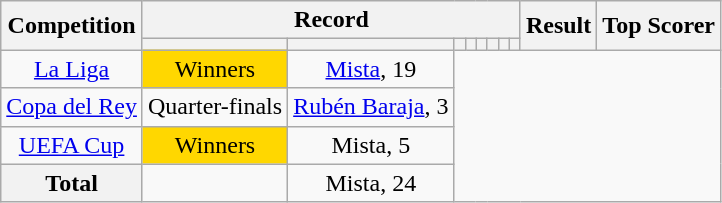<table class="wikitable" style="text-align: center">
<tr>
<th rowspan=2>Competition</th>
<th colspan=8>Record</th>
<th rowspan=2>Result</th>
<th rowspan=2>Top Scorer</th>
</tr>
<tr>
<th></th>
<th></th>
<th></th>
<th></th>
<th></th>
<th></th>
<th></th>
<th></th>
</tr>
<tr>
<td><a href='#'>La Liga</a><br></td>
<td style="background:gold;">Winners</td>
<td> <a href='#'>Mista</a>, 19</td>
</tr>
<tr>
<td><a href='#'>Copa del Rey</a><br></td>
<td>Quarter-finals</td>
<td> <a href='#'>Rubén Baraja</a>, 3</td>
</tr>
<tr>
<td><a href='#'>UEFA Cup</a><br></td>
<td style="background:gold;">Winners</td>
<td> Mista, 5</td>
</tr>
<tr>
<th>Total<br></th>
<td></td>
<td> Mista, 24</td>
</tr>
</table>
